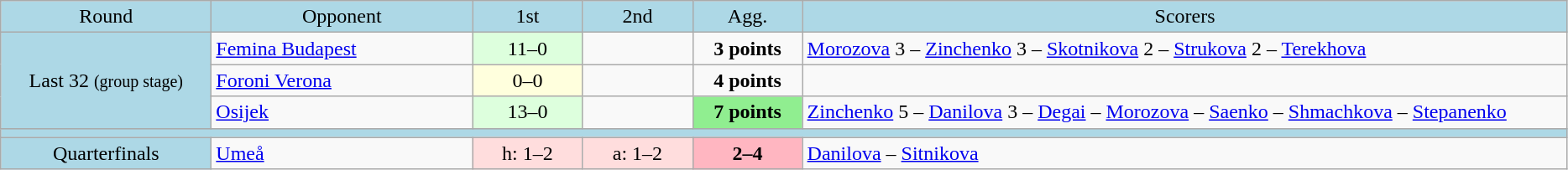<table class="wikitable" style="text-align:center">
<tr bgcolor=lightblue>
<td width=160px>Round</td>
<td width=200px>Opponent</td>
<td width=80px>1st</td>
<td width=80px>2nd</td>
<td width=80px>Agg.</td>
<td width=600px>Scorers</td>
</tr>
<tr>
<td rowspan=3 bgcolor=lightblue>Last 32 <small>(group stage)</small></td>
<td align=left> <a href='#'>Femina Budapest</a></td>
<td bgcolor="#ddffdd">11–0</td>
<td></td>
<td><strong>3 points</strong></td>
<td align=left><a href='#'>Morozova</a> 3 – <a href='#'>Zinchenko</a> 3 – <a href='#'>Skotnikova</a> 2 – <a href='#'>Strukova</a> 2 – <a href='#'>Terekhova</a></td>
</tr>
<tr>
<td align=left> <a href='#'>Foroni Verona</a></td>
<td bgcolor="#ffffdd">0–0</td>
<td></td>
<td><strong>4 points</strong></td>
</tr>
<tr>
<td align=left> <a href='#'>Osijek</a></td>
<td bgcolor="#ddffdd">13–0</td>
<td></td>
<td bgcolor=lightgreen><strong>7 points</strong></td>
<td align=left><a href='#'>Zinchenko</a> 5 – <a href='#'>Danilova</a> 3 – <a href='#'>Degai</a> – <a href='#'>Morozova</a> – <a href='#'>Saenko</a> – <a href='#'>Shmachkova</a> – <a href='#'>Stepanenko</a></td>
</tr>
<tr bgcolor=lightblue>
<td colspan=6></td>
</tr>
<tr>
<td bgcolor=lightblue>Quarterfinals</td>
<td align=left> <a href='#'>Umeå</a></td>
<td bgcolor="#ffdddd">h: 1–2</td>
<td bgcolor="#ffdddd">a: 1–2</td>
<td bgcolor=lightpink><strong>2–4</strong></td>
<td align=left><a href='#'>Danilova</a> – <a href='#'>Sitnikova</a></td>
</tr>
</table>
